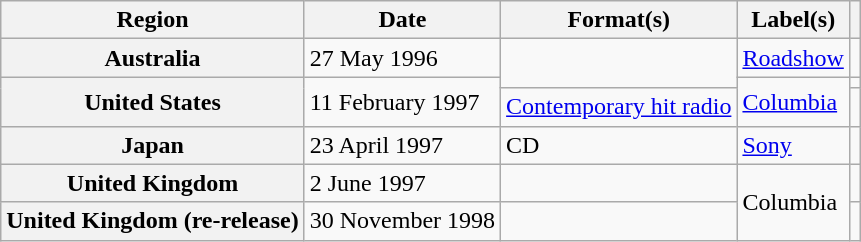<table class="wikitable plainrowheaders">
<tr>
<th scope="col">Region</th>
<th scope="col">Date</th>
<th scope="col">Format(s)</th>
<th scope="col">Label(s)</th>
<th scope="col"></th>
</tr>
<tr>
<th scope="row">Australia</th>
<td>27 May 1996</td>
<td rowspan="2"></td>
<td><a href='#'>Roadshow</a></td>
<td align="center"></td>
</tr>
<tr>
<th scope="row" rowspan="2">United States</th>
<td rowspan="2">11 February 1997</td>
<td rowspan="2"><a href='#'>Columbia</a></td>
<td align="center"></td>
</tr>
<tr>
<td><a href='#'>Contemporary hit radio</a></td>
<td align="center"></td>
</tr>
<tr>
<th scope="row">Japan</th>
<td>23 April 1997</td>
<td>CD</td>
<td><a href='#'>Sony</a></td>
<td align="center"></td>
</tr>
<tr>
<th scope="row">United Kingdom</th>
<td>2 June 1997</td>
<td></td>
<td rowspan="2">Columbia</td>
<td align="center"></td>
</tr>
<tr>
<th scope="row">United Kingdom (re-release)</th>
<td>30 November 1998</td>
<td></td>
<td align="center"></td>
</tr>
</table>
